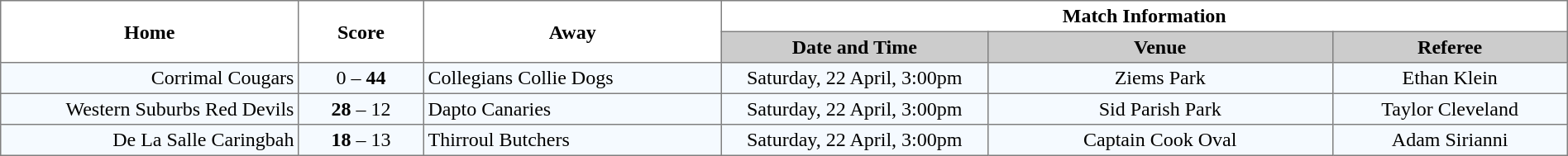<table width="100%" cellspacing="0" cellpadding="3" border="1" style="border-collapse:collapse;  text-align:center;">
<tr>
<th rowspan="2" width="19%">Home</th>
<th rowspan="2" width="8%">Score</th>
<th rowspan="2" width="19%">Away</th>
<th colspan="3">Match Information</th>
</tr>
<tr style="background:#CCCCCC">
<th width="17%">Date and Time</th>
<th width="22%">Venue</th>
<th width="50%">Referee</th>
</tr>
<tr style="text-align:center; background:#f5faff;">
<td align="right">Corrimal Cougars </td>
<td>0 – <strong>44</strong></td>
<td align="left"> Collegians Collie Dogs</td>
<td>Saturday, 22 April, 3:00pm</td>
<td>Ziems Park</td>
<td>Ethan Klein</td>
</tr>
<tr style="text-align:center; background:#f5faff;">
<td align="right">Western Suburbs Red Devils </td>
<td><strong>28</strong> – 12</td>
<td align="left"> Dapto Canaries</td>
<td>Saturday, 22 April, 3:00pm</td>
<td>Sid Parish Park</td>
<td>Taylor Cleveland</td>
</tr>
<tr style="text-align:center; background:#f5faff;">
<td align="right">De La Salle Caringbah </td>
<td><strong>18</strong> – 13</td>
<td align="left"> Thirroul Butchers</td>
<td>Saturday, 22 April, 3:00pm</td>
<td>Captain Cook Oval</td>
<td>Adam Sirianni</td>
</tr>
</table>
